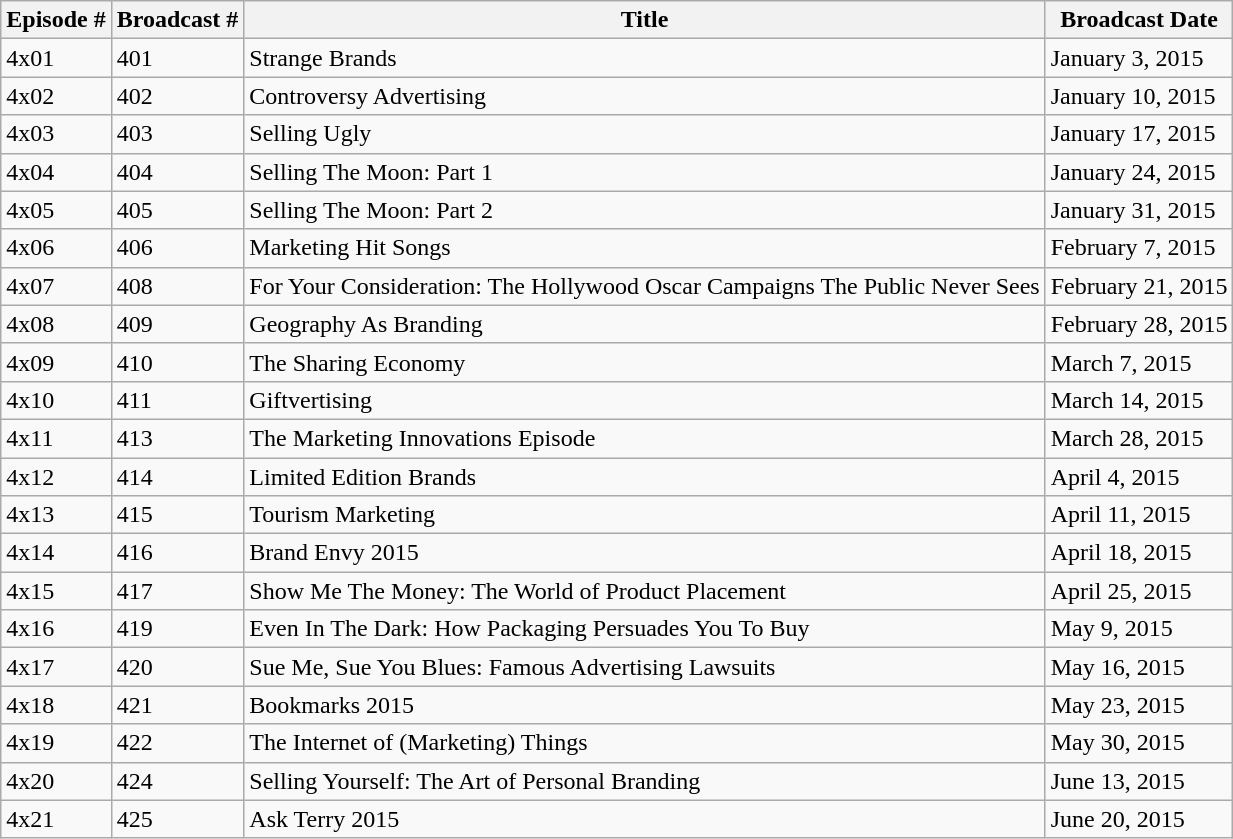<table class="wikitable sortable">
<tr>
<th>Episode #</th>
<th>Broadcast #</th>
<th>Title</th>
<th>Broadcast Date</th>
</tr>
<tr>
<td>4x01</td>
<td>401</td>
<td>Strange Brands</td>
<td>January 3, 2015</td>
</tr>
<tr>
<td>4x02</td>
<td>402</td>
<td>Controversy Advertising</td>
<td>January 10, 2015</td>
</tr>
<tr>
<td>4x03</td>
<td>403</td>
<td>Selling Ugly</td>
<td>January 17, 2015</td>
</tr>
<tr>
<td>4x04</td>
<td>404</td>
<td>Selling The Moon: Part 1</td>
<td>January 24, 2015</td>
</tr>
<tr>
<td>4x05</td>
<td>405</td>
<td>Selling The Moon: Part 2</td>
<td>January 31, 2015</td>
</tr>
<tr>
<td>4x06</td>
<td>406</td>
<td>Marketing Hit Songs</td>
<td>February 7, 2015</td>
</tr>
<tr>
<td>4x07</td>
<td>408</td>
<td>For Your Consideration: The Hollywood Oscar Campaigns The Public Never Sees</td>
<td>February 21, 2015</td>
</tr>
<tr>
<td>4x08</td>
<td>409</td>
<td>Geography As Branding</td>
<td>February 28, 2015</td>
</tr>
<tr>
<td>4x09</td>
<td>410</td>
<td>The Sharing Economy</td>
<td>March 7, 2015</td>
</tr>
<tr>
<td>4x10</td>
<td>411</td>
<td>Giftvertising</td>
<td>March 14, 2015</td>
</tr>
<tr>
<td>4x11</td>
<td>413</td>
<td>The Marketing Innovations Episode</td>
<td>March 28, 2015</td>
</tr>
<tr>
<td>4x12</td>
<td>414</td>
<td>Limited Edition Brands</td>
<td>April 4, 2015</td>
</tr>
<tr>
<td>4x13</td>
<td>415</td>
<td>Tourism Marketing</td>
<td>April 11, 2015</td>
</tr>
<tr>
<td>4x14</td>
<td>416</td>
<td>Brand Envy 2015</td>
<td>April 18, 2015</td>
</tr>
<tr>
<td>4x15</td>
<td>417</td>
<td>Show Me The Money: The World of Product Placement</td>
<td>April 25, 2015</td>
</tr>
<tr>
<td>4x16</td>
<td>419</td>
<td>Even In The Dark: How Packaging Persuades You To Buy</td>
<td>May 9, 2015</td>
</tr>
<tr>
<td>4x17</td>
<td>420</td>
<td>Sue Me, Sue You Blues: Famous Advertising Lawsuits</td>
<td>May 16, 2015</td>
</tr>
<tr>
<td>4x18</td>
<td>421</td>
<td>Bookmarks 2015</td>
<td>May 23, 2015</td>
</tr>
<tr>
<td>4x19</td>
<td>422</td>
<td>The Internet of (Marketing) Things</td>
<td>May 30, 2015</td>
</tr>
<tr>
<td>4x20</td>
<td>424</td>
<td>Selling Yourself: The Art of Personal Branding</td>
<td>June 13, 2015</td>
</tr>
<tr>
<td>4x21</td>
<td>425</td>
<td>Ask Terry 2015</td>
<td>June 20, 2015</td>
</tr>
</table>
